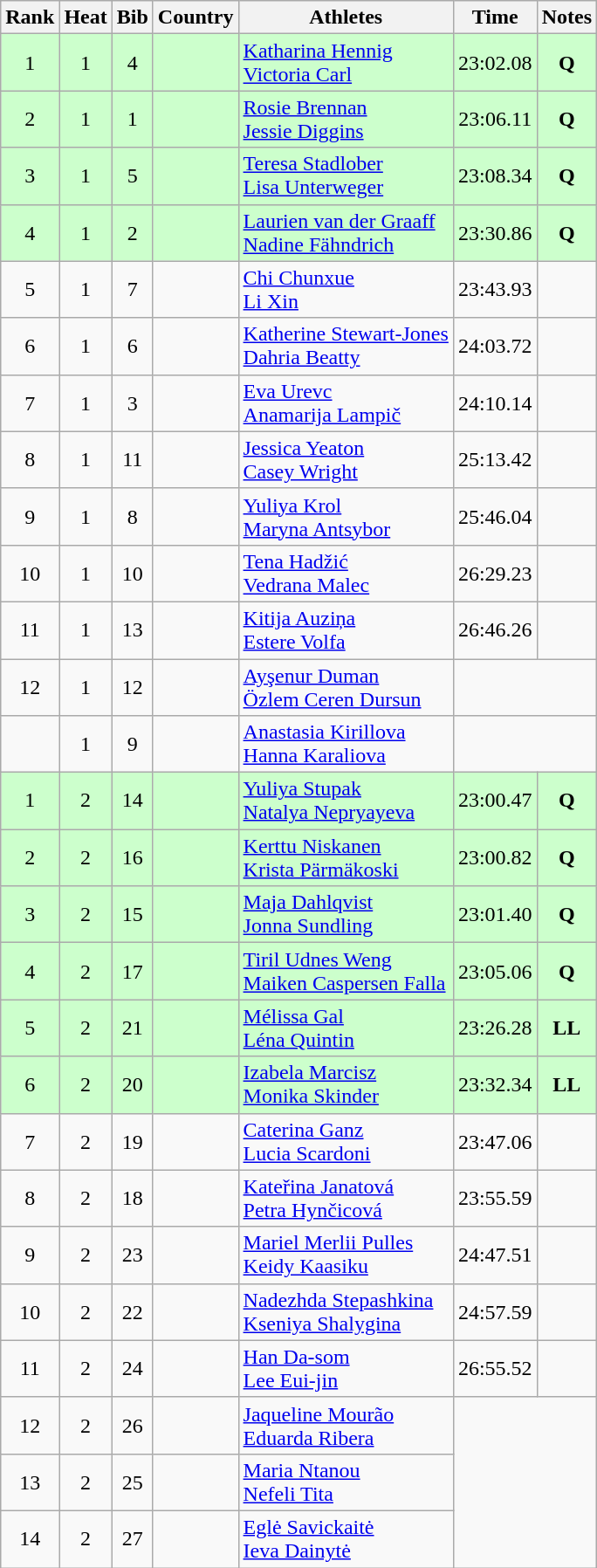<table class="wikitable sortable" style="text-align:center">
<tr>
<th>Rank</th>
<th>Heat</th>
<th>Bib</th>
<th>Country</th>
<th>Athletes</th>
<th>Time</th>
<th>Notes</th>
</tr>
<tr bgcolor=#ccffcc>
<td>1</td>
<td>1</td>
<td>4</td>
<td align=left></td>
<td align=left><a href='#'>Katharina Hennig</a><br><a href='#'>Victoria Carl</a></td>
<td>23:02.08</td>
<td><strong>Q</strong></td>
</tr>
<tr bgcolor=#ccffcc>
<td>2</td>
<td>1</td>
<td>1</td>
<td align=left></td>
<td align=left><a href='#'>Rosie Brennan</a><br><a href='#'>Jessie Diggins</a></td>
<td>23:06.11</td>
<td><strong>Q</strong></td>
</tr>
<tr bgcolor=#ccffcc>
<td>3</td>
<td>1</td>
<td>5</td>
<td align=left></td>
<td align=left><a href='#'>Teresa Stadlober</a><br><a href='#'>Lisa Unterweger</a></td>
<td>23:08.34</td>
<td><strong>Q</strong></td>
</tr>
<tr bgcolor=#ccffcc>
<td>4</td>
<td>1</td>
<td>2</td>
<td align=left></td>
<td align=left><a href='#'>Laurien van der Graaff</a><br><a href='#'>Nadine Fähndrich</a></td>
<td>23:30.86</td>
<td><strong>Q</strong></td>
</tr>
<tr>
<td>5</td>
<td>1</td>
<td>7</td>
<td align=left></td>
<td align=left><a href='#'>Chi Chunxue</a><br><a href='#'>Li Xin</a></td>
<td>23:43.93</td>
<td></td>
</tr>
<tr>
<td>6</td>
<td>1</td>
<td>6</td>
<td align=left></td>
<td align=left><a href='#'>Katherine Stewart-Jones</a><br><a href='#'>Dahria Beatty</a></td>
<td>24:03.72</td>
<td></td>
</tr>
<tr>
<td>7</td>
<td>1</td>
<td>3</td>
<td align=left></td>
<td align=left><a href='#'>Eva Urevc</a><br><a href='#'>Anamarija Lampič</a></td>
<td>24:10.14</td>
<td></td>
</tr>
<tr>
<td>8</td>
<td>1</td>
<td>11</td>
<td align=left></td>
<td align=left><a href='#'>Jessica Yeaton</a><br><a href='#'>Casey Wright</a></td>
<td>25:13.42</td>
<td></td>
</tr>
<tr>
<td>9</td>
<td>1</td>
<td>8</td>
<td align=left></td>
<td align=left><a href='#'>Yuliya Krol</a><br><a href='#'>Maryna Antsybor</a></td>
<td>25:46.04</td>
<td></td>
</tr>
<tr>
<td>10</td>
<td>1</td>
<td>10</td>
<td align=left></td>
<td align=left><a href='#'>Tena Hadžić</a><br><a href='#'>Vedrana Malec</a></td>
<td>26:29.23</td>
<td></td>
</tr>
<tr>
<td>11</td>
<td>1</td>
<td>13</td>
<td align=left></td>
<td align=left><a href='#'>Kitija Auziņa</a><br><a href='#'>Estere Volfa</a></td>
<td>26:46.26</td>
<td></td>
</tr>
<tr>
<td>12</td>
<td>1</td>
<td>12</td>
<td align=left></td>
<td align=left><a href='#'>Ayşenur Duman</a><br><a href='#'>Özlem Ceren Dursun</a></td>
<td colspan=2></td>
</tr>
<tr>
<td></td>
<td>1</td>
<td>9</td>
<td align=left></td>
<td align=left><a href='#'>Anastasia Kirillova</a><br><a href='#'>Hanna Karaliova</a></td>
<td colspan=2></td>
</tr>
<tr bgcolor=#ccffcc>
<td>1</td>
<td>2</td>
<td>14</td>
<td align=left></td>
<td align=left><a href='#'>Yuliya Stupak</a><br><a href='#'>Natalya Nepryayeva</a></td>
<td>23:00.47</td>
<td><strong>Q</strong></td>
</tr>
<tr bgcolor=#ccffcc>
<td>2</td>
<td>2</td>
<td>16</td>
<td align=left></td>
<td align=left><a href='#'>Kerttu Niskanen</a><br><a href='#'>Krista Pärmäkoski</a></td>
<td>23:00.82</td>
<td><strong>Q</strong></td>
</tr>
<tr bgcolor=#ccffcc>
<td>3</td>
<td>2</td>
<td>15</td>
<td align=left></td>
<td align=left><a href='#'>Maja Dahlqvist</a><br><a href='#'>Jonna Sundling</a></td>
<td>23:01.40</td>
<td><strong>Q</strong></td>
</tr>
<tr bgcolor=#ccffcc>
<td>4</td>
<td>2</td>
<td>17</td>
<td align=left></td>
<td align=left><a href='#'>Tiril Udnes Weng</a><br><a href='#'>Maiken Caspersen Falla</a></td>
<td>23:05.06</td>
<td><strong>Q</strong></td>
</tr>
<tr bgcolor=#ccffcc>
<td>5</td>
<td>2</td>
<td>21</td>
<td align=left></td>
<td align=left><a href='#'>Mélissa Gal</a><br><a href='#'>Léna Quintin</a></td>
<td>23:26.28</td>
<td><strong>LL</strong></td>
</tr>
<tr bgcolor=#ccffcc>
<td>6</td>
<td>2</td>
<td>20</td>
<td align=left></td>
<td align=left><a href='#'>Izabela Marcisz</a><br><a href='#'>Monika Skinder</a></td>
<td>23:32.34</td>
<td><strong>LL</strong></td>
</tr>
<tr>
<td>7</td>
<td>2</td>
<td>19</td>
<td align=left></td>
<td align=left><a href='#'>Caterina Ganz</a><br><a href='#'>Lucia Scardoni</a></td>
<td>23:47.06</td>
<td></td>
</tr>
<tr>
<td>8</td>
<td>2</td>
<td>18</td>
<td align=left></td>
<td align=left><a href='#'>Kateřina Janatová</a><br><a href='#'>Petra Hynčicová</a></td>
<td>23:55.59</td>
<td></td>
</tr>
<tr>
<td>9</td>
<td>2</td>
<td>23</td>
<td align=left></td>
<td align=left><a href='#'>Mariel Merlii Pulles</a><br><a href='#'>Keidy Kaasiku</a></td>
<td>24:47.51</td>
<td></td>
</tr>
<tr>
<td>10</td>
<td>2</td>
<td>22</td>
<td align=left></td>
<td align=left><a href='#'>Nadezhda Stepashkina</a><br><a href='#'>Kseniya Shalygina</a></td>
<td>24:57.59</td>
<td></td>
</tr>
<tr>
<td>11</td>
<td>2</td>
<td>24</td>
<td align=left></td>
<td align=left><a href='#'>Han Da-som</a><br><a href='#'>Lee Eui-jin</a></td>
<td>26:55.52</td>
<td></td>
</tr>
<tr>
<td>12</td>
<td>2</td>
<td>26</td>
<td align=left></td>
<td align=left><a href='#'>Jaqueline Mourão</a><br><a href='#'>Eduarda Ribera</a></td>
<td colspan=2 rowspan=3></td>
</tr>
<tr>
<td>13</td>
<td>2</td>
<td>25</td>
<td align=left></td>
<td align=left><a href='#'>Maria Ntanou</a><br><a href='#'>Nefeli Tita</a></td>
</tr>
<tr>
<td>14</td>
<td>2</td>
<td>27</td>
<td align=left></td>
<td align=left><a href='#'>Eglė Savickaitė</a><br><a href='#'>Ieva Dainytė</a></td>
</tr>
</table>
